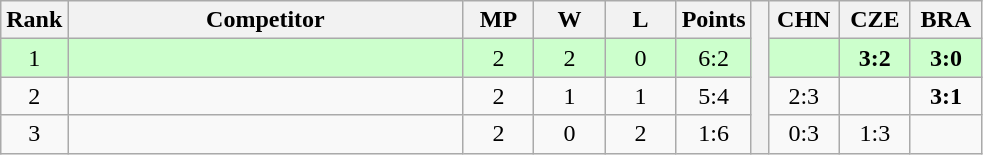<table class="wikitable" style="text-align:center">
<tr>
<th>Rank</th>
<th style="width:16em">Competitor</th>
<th style="width:2.5em">MP</th>
<th style="width:2.5em">W</th>
<th style="width:2.5em">L</th>
<th>Points</th>
<th rowspan="4"> </th>
<th style="width:2.5em">CHN</th>
<th style="width:2.5em">CZE</th>
<th style="width:2.5em">BRA</th>
</tr>
<tr style="background:#cfc;">
<td>1</td>
<td style="text-align:left"></td>
<td>2</td>
<td>2</td>
<td>0</td>
<td>6:2</td>
<td></td>
<td><strong>3:2</strong></td>
<td><strong>3:0</strong></td>
</tr>
<tr>
<td>2</td>
<td style="text-align:left"></td>
<td>2</td>
<td>1</td>
<td>1</td>
<td>5:4</td>
<td>2:3</td>
<td></td>
<td><strong>3:1</strong></td>
</tr>
<tr>
<td>3</td>
<td style="text-align:left"></td>
<td>2</td>
<td>0</td>
<td>2</td>
<td>1:6</td>
<td>0:3</td>
<td>1:3</td>
<td></td>
</tr>
</table>
